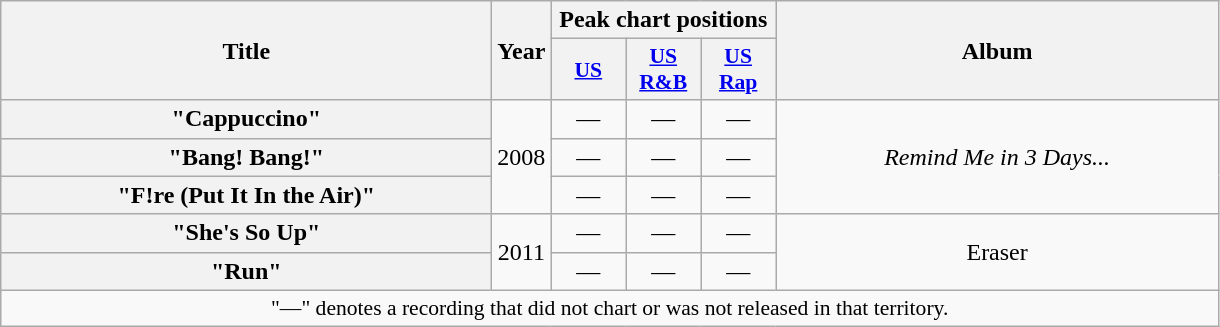<table class="wikitable plainrowheaders" style="text-align:center;" border="1">
<tr>
<th scope="col" rowspan="2" style="width:20em;">Title</th>
<th scope="col" rowspan="2" style="width:1em;">Year</th>
<th scope="col" colspan="3">Peak chart positions</th>
<th scope="col" rowspan="2" style="width:18em;">Album</th>
</tr>
<tr>
<th scope="col" style="width:3em;font-size:90%;"><a href='#'>US</a></th>
<th scope="col" style="width:3em;font-size:90%;"><a href='#'>US<br>R&B</a></th>
<th scope="col" style="width:3em;font-size:90%;"><a href='#'>US<br>Rap</a></th>
</tr>
<tr>
<th scope="row">"Cappuccino"</th>
<td rowspan="3">2008</td>
<td>—</td>
<td>—</td>
<td>—</td>
<td rowspan="3"><em>Remind Me in 3 Days...<strong></td>
</tr>
<tr>
<th scope="row">"Bang! Bang!"</th>
<td>—</td>
<td>—</td>
<td>—</td>
</tr>
<tr>
<th scope="row">"F!re (Put It In the Air)"</th>
<td>—</td>
<td>—</td>
<td>—</td>
</tr>
<tr>
<th scope="row">"She's So Up"</th>
<td rowspan="2">2011</td>
<td>—</td>
<td>—</td>
<td>—</td>
<td rowspan="2"></em>Eraser<em></td>
</tr>
<tr>
<th scope="row">"Run"<br></th>
<td>—</td>
<td>—</td>
<td>—</td>
</tr>
<tr>
<td colspan="6" style="font-size:90%">"—" denotes a recording that did not chart or was not released in that territory.</td>
</tr>
</table>
